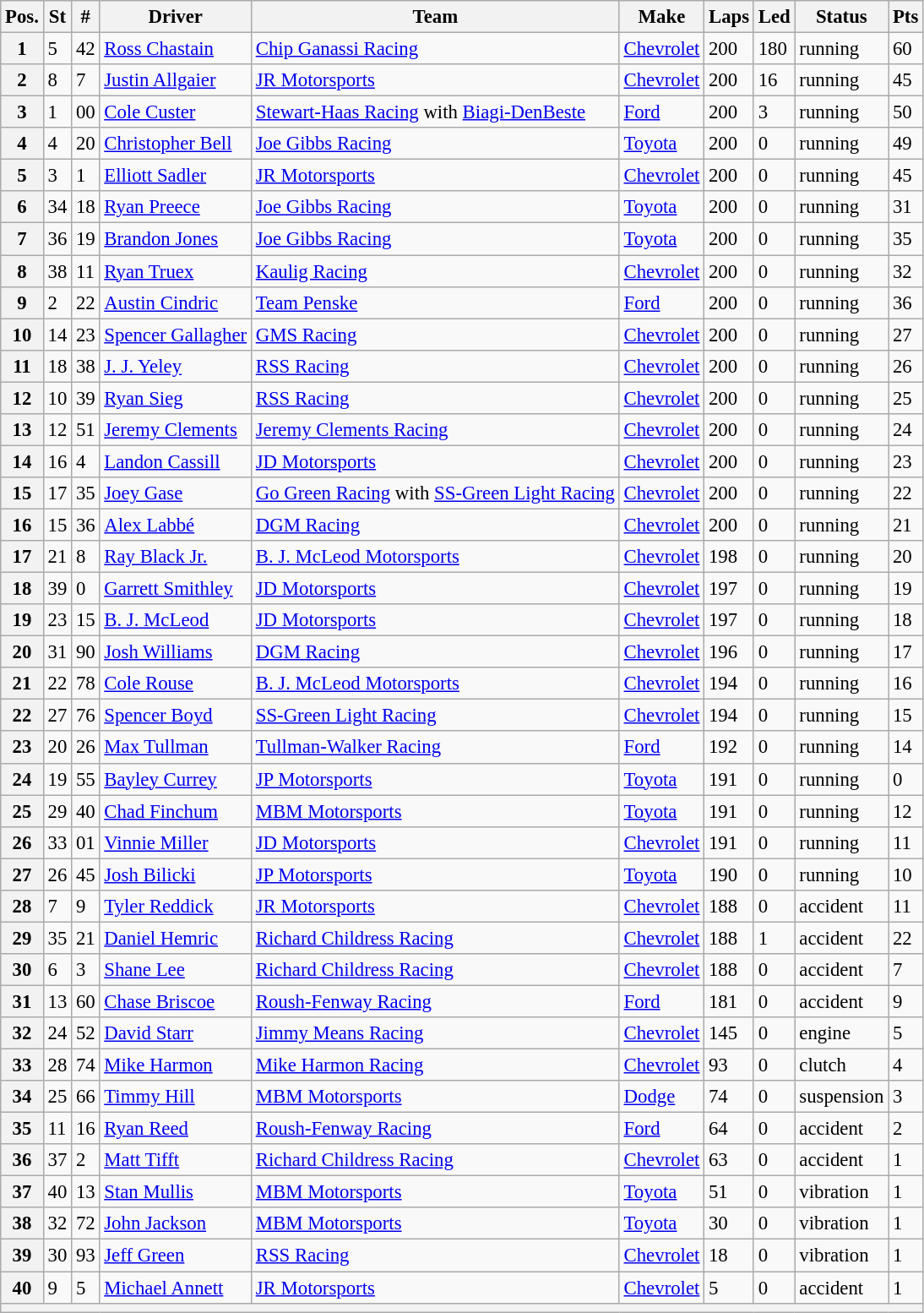<table class="wikitable sortable" style="font-size:95%">
<tr>
<th>Pos.</th>
<th>St</th>
<th>#</th>
<th>Driver</th>
<th>Team</th>
<th>Make</th>
<th>Laps</th>
<th>Led</th>
<th>Status</th>
<th>Pts</th>
</tr>
<tr>
<th>1</th>
<td>5</td>
<td>42</td>
<td><a href='#'>Ross Chastain</a></td>
<td><a href='#'>Chip Ganassi Racing</a></td>
<td><a href='#'>Chevrolet</a></td>
<td>200</td>
<td>180</td>
<td>running</td>
<td>60</td>
</tr>
<tr>
<th>2</th>
<td>8</td>
<td>7</td>
<td><a href='#'>Justin Allgaier</a></td>
<td><a href='#'>JR Motorsports</a></td>
<td><a href='#'>Chevrolet</a></td>
<td>200</td>
<td>16</td>
<td>running</td>
<td>45</td>
</tr>
<tr>
<th>3</th>
<td>1</td>
<td>00</td>
<td><a href='#'>Cole Custer</a></td>
<td><a href='#'>Stewart-Haas Racing</a> with <a href='#'>Biagi-DenBeste</a></td>
<td><a href='#'>Ford</a></td>
<td>200</td>
<td>3</td>
<td>running</td>
<td>50</td>
</tr>
<tr>
<th>4</th>
<td>4</td>
<td>20</td>
<td><a href='#'>Christopher Bell</a></td>
<td><a href='#'>Joe Gibbs Racing</a></td>
<td><a href='#'>Toyota</a></td>
<td>200</td>
<td>0</td>
<td>running</td>
<td>49</td>
</tr>
<tr>
<th>5</th>
<td>3</td>
<td>1</td>
<td><a href='#'>Elliott Sadler</a></td>
<td><a href='#'>JR Motorsports</a></td>
<td><a href='#'>Chevrolet</a></td>
<td>200</td>
<td>0</td>
<td>running</td>
<td>45</td>
</tr>
<tr>
<th>6</th>
<td>34</td>
<td>18</td>
<td><a href='#'>Ryan Preece</a></td>
<td><a href='#'>Joe Gibbs Racing</a></td>
<td><a href='#'>Toyota</a></td>
<td>200</td>
<td>0</td>
<td>running</td>
<td>31</td>
</tr>
<tr>
<th>7</th>
<td>36</td>
<td>19</td>
<td><a href='#'>Brandon Jones</a></td>
<td><a href='#'>Joe Gibbs Racing</a></td>
<td><a href='#'>Toyota</a></td>
<td>200</td>
<td>0</td>
<td>running</td>
<td>35</td>
</tr>
<tr>
<th>8</th>
<td>38</td>
<td>11</td>
<td><a href='#'>Ryan Truex</a></td>
<td><a href='#'>Kaulig Racing</a></td>
<td><a href='#'>Chevrolet</a></td>
<td>200</td>
<td>0</td>
<td>running</td>
<td>32</td>
</tr>
<tr>
<th>9</th>
<td>2</td>
<td>22</td>
<td><a href='#'>Austin Cindric</a></td>
<td><a href='#'>Team Penske</a></td>
<td><a href='#'>Ford</a></td>
<td>200</td>
<td>0</td>
<td>running</td>
<td>36</td>
</tr>
<tr>
<th>10</th>
<td>14</td>
<td>23</td>
<td><a href='#'>Spencer Gallagher</a></td>
<td><a href='#'>GMS Racing</a></td>
<td><a href='#'>Chevrolet</a></td>
<td>200</td>
<td>0</td>
<td>running</td>
<td>27</td>
</tr>
<tr>
<th>11</th>
<td>18</td>
<td>38</td>
<td><a href='#'>J. J. Yeley</a></td>
<td><a href='#'>RSS Racing</a></td>
<td><a href='#'>Chevrolet</a></td>
<td>200</td>
<td>0</td>
<td>running</td>
<td>26</td>
</tr>
<tr>
<th>12</th>
<td>10</td>
<td>39</td>
<td><a href='#'>Ryan Sieg</a></td>
<td><a href='#'>RSS Racing</a></td>
<td><a href='#'>Chevrolet</a></td>
<td>200</td>
<td>0</td>
<td>running</td>
<td>25</td>
</tr>
<tr>
<th>13</th>
<td>12</td>
<td>51</td>
<td><a href='#'>Jeremy Clements</a></td>
<td><a href='#'>Jeremy Clements Racing</a></td>
<td><a href='#'>Chevrolet</a></td>
<td>200</td>
<td>0</td>
<td>running</td>
<td>24</td>
</tr>
<tr>
<th>14</th>
<td>16</td>
<td>4</td>
<td><a href='#'>Landon Cassill</a></td>
<td><a href='#'>JD Motorsports</a></td>
<td><a href='#'>Chevrolet</a></td>
<td>200</td>
<td>0</td>
<td>running</td>
<td>23</td>
</tr>
<tr>
<th>15</th>
<td>17</td>
<td>35</td>
<td><a href='#'>Joey Gase</a></td>
<td><a href='#'>Go Green Racing</a> with <a href='#'>SS-Green Light Racing</a></td>
<td><a href='#'>Chevrolet</a></td>
<td>200</td>
<td>0</td>
<td>running</td>
<td>22</td>
</tr>
<tr>
<th>16</th>
<td>15</td>
<td>36</td>
<td><a href='#'>Alex Labbé</a></td>
<td><a href='#'>DGM Racing</a></td>
<td><a href='#'>Chevrolet</a></td>
<td>200</td>
<td>0</td>
<td>running</td>
<td>21</td>
</tr>
<tr>
<th>17</th>
<td>21</td>
<td>8</td>
<td><a href='#'>Ray Black Jr.</a></td>
<td><a href='#'>B. J. McLeod Motorsports</a></td>
<td><a href='#'>Chevrolet</a></td>
<td>198</td>
<td>0</td>
<td>running</td>
<td>20</td>
</tr>
<tr>
<th>18</th>
<td>39</td>
<td>0</td>
<td><a href='#'>Garrett Smithley</a></td>
<td><a href='#'>JD Motorsports</a></td>
<td><a href='#'>Chevrolet</a></td>
<td>197</td>
<td>0</td>
<td>running</td>
<td>19</td>
</tr>
<tr>
<th>19</th>
<td>23</td>
<td>15</td>
<td><a href='#'>B. J. McLeod</a></td>
<td><a href='#'>JD Motorsports</a></td>
<td><a href='#'>Chevrolet</a></td>
<td>197</td>
<td>0</td>
<td>running</td>
<td>18</td>
</tr>
<tr>
<th>20</th>
<td>31</td>
<td>90</td>
<td><a href='#'>Josh Williams</a></td>
<td><a href='#'>DGM Racing</a></td>
<td><a href='#'>Chevrolet</a></td>
<td>196</td>
<td>0</td>
<td>running</td>
<td>17</td>
</tr>
<tr>
<th>21</th>
<td>22</td>
<td>78</td>
<td><a href='#'>Cole Rouse</a></td>
<td><a href='#'>B. J. McLeod Motorsports</a></td>
<td><a href='#'>Chevrolet</a></td>
<td>194</td>
<td>0</td>
<td>running</td>
<td>16</td>
</tr>
<tr>
<th>22</th>
<td>27</td>
<td>76</td>
<td><a href='#'>Spencer Boyd</a></td>
<td><a href='#'>SS-Green Light Racing</a></td>
<td><a href='#'>Chevrolet</a></td>
<td>194</td>
<td>0</td>
<td>running</td>
<td>15</td>
</tr>
<tr>
<th>23</th>
<td>20</td>
<td>26</td>
<td><a href='#'>Max Tullman</a></td>
<td><a href='#'>Tullman-Walker Racing</a></td>
<td><a href='#'>Ford</a></td>
<td>192</td>
<td>0</td>
<td>running</td>
<td>14</td>
</tr>
<tr>
<th>24</th>
<td>19</td>
<td>55</td>
<td><a href='#'>Bayley Currey</a></td>
<td><a href='#'>JP Motorsports</a></td>
<td><a href='#'>Toyota</a></td>
<td>191</td>
<td>0</td>
<td>running</td>
<td>0</td>
</tr>
<tr>
<th>25</th>
<td>29</td>
<td>40</td>
<td><a href='#'>Chad Finchum</a></td>
<td><a href='#'>MBM Motorsports</a></td>
<td><a href='#'>Toyota</a></td>
<td>191</td>
<td>0</td>
<td>running</td>
<td>12</td>
</tr>
<tr>
<th>26</th>
<td>33</td>
<td>01</td>
<td><a href='#'>Vinnie Miller</a></td>
<td><a href='#'>JD Motorsports</a></td>
<td><a href='#'>Chevrolet</a></td>
<td>191</td>
<td>0</td>
<td>running</td>
<td>11</td>
</tr>
<tr>
<th>27</th>
<td>26</td>
<td>45</td>
<td><a href='#'>Josh Bilicki</a></td>
<td><a href='#'>JP Motorsports</a></td>
<td><a href='#'>Toyota</a></td>
<td>190</td>
<td>0</td>
<td>running</td>
<td>10</td>
</tr>
<tr>
<th>28</th>
<td>7</td>
<td>9</td>
<td><a href='#'>Tyler Reddick</a></td>
<td><a href='#'>JR Motorsports</a></td>
<td><a href='#'>Chevrolet</a></td>
<td>188</td>
<td>0</td>
<td>accident</td>
<td>11</td>
</tr>
<tr>
<th>29</th>
<td>35</td>
<td>21</td>
<td><a href='#'>Daniel Hemric</a></td>
<td><a href='#'>Richard Childress Racing</a></td>
<td><a href='#'>Chevrolet</a></td>
<td>188</td>
<td>1</td>
<td>accident</td>
<td>22</td>
</tr>
<tr>
<th>30</th>
<td>6</td>
<td>3</td>
<td><a href='#'>Shane Lee</a></td>
<td><a href='#'>Richard Childress Racing</a></td>
<td><a href='#'>Chevrolet</a></td>
<td>188</td>
<td>0</td>
<td>accident</td>
<td>7</td>
</tr>
<tr>
<th>31</th>
<td>13</td>
<td>60</td>
<td><a href='#'>Chase Briscoe</a></td>
<td><a href='#'>Roush-Fenway Racing</a></td>
<td><a href='#'>Ford</a></td>
<td>181</td>
<td>0</td>
<td>accident</td>
<td>9</td>
</tr>
<tr>
<th>32</th>
<td>24</td>
<td>52</td>
<td><a href='#'>David Starr</a></td>
<td><a href='#'>Jimmy Means Racing</a></td>
<td><a href='#'>Chevrolet</a></td>
<td>145</td>
<td>0</td>
<td>engine</td>
<td>5</td>
</tr>
<tr>
<th>33</th>
<td>28</td>
<td>74</td>
<td><a href='#'>Mike Harmon</a></td>
<td><a href='#'>Mike Harmon Racing</a></td>
<td><a href='#'>Chevrolet</a></td>
<td>93</td>
<td>0</td>
<td>clutch</td>
<td>4</td>
</tr>
<tr>
<th>34</th>
<td>25</td>
<td>66</td>
<td><a href='#'>Timmy Hill</a></td>
<td><a href='#'>MBM Motorsports</a></td>
<td><a href='#'>Dodge</a></td>
<td>74</td>
<td>0</td>
<td>suspension</td>
<td>3</td>
</tr>
<tr>
<th>35</th>
<td>11</td>
<td>16</td>
<td><a href='#'>Ryan Reed</a></td>
<td><a href='#'>Roush-Fenway Racing</a></td>
<td><a href='#'>Ford</a></td>
<td>64</td>
<td>0</td>
<td>accident</td>
<td>2</td>
</tr>
<tr>
<th>36</th>
<td>37</td>
<td>2</td>
<td><a href='#'>Matt Tifft</a></td>
<td><a href='#'>Richard Childress Racing</a></td>
<td><a href='#'>Chevrolet</a></td>
<td>63</td>
<td>0</td>
<td>accident</td>
<td>1</td>
</tr>
<tr>
<th>37</th>
<td>40</td>
<td>13</td>
<td><a href='#'>Stan Mullis</a></td>
<td><a href='#'>MBM Motorsports</a></td>
<td><a href='#'>Toyota</a></td>
<td>51</td>
<td>0</td>
<td>vibration</td>
<td>1</td>
</tr>
<tr>
<th>38</th>
<td>32</td>
<td>72</td>
<td><a href='#'>John Jackson</a></td>
<td><a href='#'>MBM Motorsports</a></td>
<td><a href='#'>Toyota</a></td>
<td>30</td>
<td>0</td>
<td>vibration</td>
<td>1</td>
</tr>
<tr>
<th>39</th>
<td>30</td>
<td>93</td>
<td><a href='#'>Jeff Green</a></td>
<td><a href='#'>RSS Racing</a></td>
<td><a href='#'>Chevrolet</a></td>
<td>18</td>
<td>0</td>
<td>vibration</td>
<td>1</td>
</tr>
<tr>
<th>40</th>
<td>9</td>
<td>5</td>
<td><a href='#'>Michael Annett</a></td>
<td><a href='#'>JR Motorsports</a></td>
<td><a href='#'>Chevrolet</a></td>
<td>5</td>
<td>0</td>
<td>accident</td>
<td>1</td>
</tr>
<tr>
<th colspan="10"></th>
</tr>
</table>
